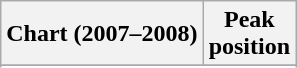<table class="wikitable plainrowheaders">
<tr>
<th>Chart (2007–2008)</th>
<th>Peak<br>position</th>
</tr>
<tr>
</tr>
<tr>
</tr>
</table>
